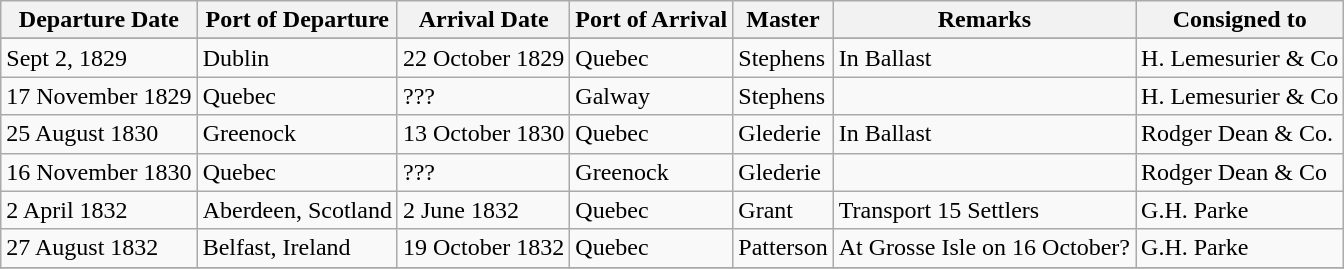<table class="wikitable">
<tr>
<th>Departure Date</th>
<th>Port of Departure</th>
<th>Arrival Date</th>
<th>Port of Arrival</th>
<th>Master</th>
<th>Remarks</th>
<th>Consigned to</th>
</tr>
<tr>
</tr>
<tr>
<td>Sept 2, 1829</td>
<td>Dublin</td>
<td>22 October 1829</td>
<td>Quebec</td>
<td>Stephens</td>
<td>In Ballast</td>
<td>H. Lemesurier & Co </td>
</tr>
<tr>
<td>17 November 1829</td>
<td>Quebec</td>
<td>???</td>
<td>Galway</td>
<td>Stephens</td>
<td></td>
<td>H. Lemesurier & Co </td>
</tr>
<tr>
<td>25 August 1830</td>
<td>Greenock</td>
<td>13 October 1830</td>
<td>Quebec</td>
<td>Glederie</td>
<td>In Ballast</td>
<td>Rodger Dean & Co. </td>
</tr>
<tr>
<td>16 November 1830</td>
<td>Quebec</td>
<td>???</td>
<td>Greenock</td>
<td>Glederie</td>
<td></td>
<td>Rodger Dean & Co </td>
</tr>
<tr>
<td>2 April 1832</td>
<td>Aberdeen, Scotland</td>
<td>2 June 1832</td>
<td>Quebec</td>
<td>Grant</td>
<td>Transport 15 Settlers</td>
<td>G.H. Parke </td>
</tr>
<tr>
<td>27 August 1832</td>
<td>Belfast, Ireland</td>
<td>19 October 1832</td>
<td>Quebec</td>
<td>Patterson</td>
<td>At Grosse Isle on 16 October?</td>
<td>G.H. Parke </td>
</tr>
<tr>
</tr>
</table>
